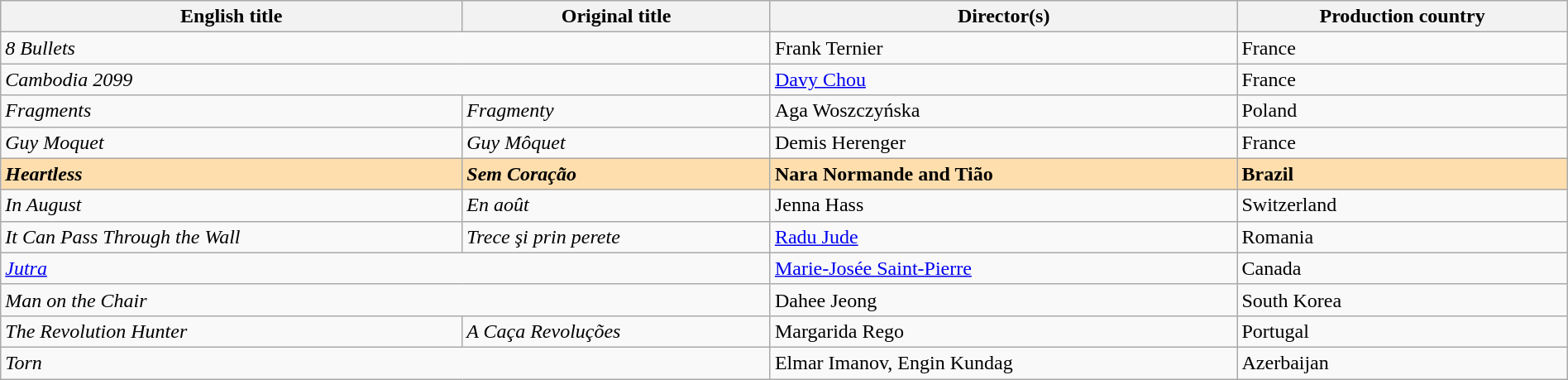<table class="wikitable" width="100%" cellpadding="5">
<tr>
<th scope="col">English title</th>
<th scope="col">Original title</th>
<th scope="col">Director(s)</th>
<th scope="col">Production country</th>
</tr>
<tr>
<td colspan=2><em>8 Bullets</em></td>
<td data-sort-value="Ternier">Frank Ternier</td>
<td>France</td>
</tr>
<tr>
<td colspan=2><em>Cambodia 2099</em></td>
<td data-sort-value="Chou"><a href='#'>Davy Chou</a></td>
<td>France</td>
</tr>
<tr>
<td><em>Fragments</em></td>
<td><em>Fragmenty</em></td>
<td data-sort-value="Woszczyńska">Aga Woszczyńska</td>
<td>Poland</td>
</tr>
<tr>
<td><em>Guy Moquet</em></td>
<td><em>Guy Môquet</em></td>
<td data-sort-value="Herenger">Demis Herenger</td>
<td>France</td>
</tr>
<tr style="background:#FFDEAD;">
<td><strong><em>Heartless</em></strong></td>
<td><strong><em>Sem Coração</em></strong></td>
<td data-sort-value="Tião"><strong>Nara Normande and Tião</strong></td>
<td><strong>Brazil</strong></td>
</tr>
<tr>
<td><em>In August</em></td>
<td><em>En août</em></td>
<td data-sort-value="Hass">Jenna Hass</td>
<td>Switzerland</td>
</tr>
<tr>
<td><em>It Can Pass Through the Wall</em></td>
<td><em>Trece şi prin perete</em></td>
<td data-sort-value="Jude"><a href='#'>Radu Jude</a></td>
<td>Romania</td>
</tr>
<tr>
<td colspan=2><em><a href='#'>Jutra</a></em></td>
<td data-sort-value="Saint"><a href='#'>Marie-Josée Saint-Pierre</a></td>
<td>Canada</td>
</tr>
<tr>
<td colspan=2><em>Man on the Chair</em></td>
<td data-sort-value="Jeong">Dahee Jeong</td>
<td>South Korea</td>
</tr>
<tr>
<td data-sort-value="Revolution"><em>The Revolution Hunter</em></td>
<td data-sort-value="Caca"><em>A Caça Revoluções</em></td>
<td data-sort-value="Rego">Margarida Rego</td>
<td>Portugal</td>
</tr>
<tr>
<td colspan=2><em>Torn</em></td>
<td data-sort-value="Imanov">Elmar Imanov, Engin Kundag</td>
<td>Azerbaijan</td>
</tr>
</table>
